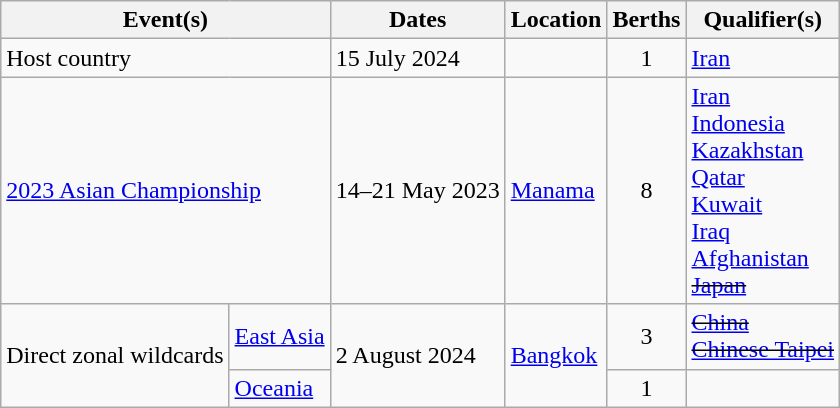<table class="wikitable">
<tr>
<th colspan=2>Event(s)</th>
<th>Dates</th>
<th>Location</th>
<th>Berths</th>
<th>Qualifier(s)</th>
</tr>
<tr>
<td colspan=2>Host country</td>
<td>15 July 2024</td>
<td></td>
<td style="text-align:center;">1</td>
<td> <a href='#'>Iran</a></td>
</tr>
<tr>
<td colspan=2><a href='#'>2023 Asian Championship</a></td>
<td>14–21 May 2023</td>
<td> <a href='#'>Manama</a></td>
<td style="text-align:center;">8</td>
<td> <a href='#'>Iran</a><br> <a href='#'>Indonesia</a><br> <a href='#'>Kazakhstan</a><br> <a href='#'>Qatar</a><br> <a href='#'>Kuwait</a><br> <a href='#'>Iraq</a><br> <a href='#'>Afghanistan</a><br><s> <a href='#'>Japan</a></s></td>
</tr>
<tr>
<td rowspan=2>Direct zonal wildcards</td>
<td><a href='#'>East Asia</a></td>
<td rowspan=2>2 August 2024</td>
<td rowspan=2> <a href='#'>Bangkok</a></td>
<td style="text-align:center;">3</td>
<td><s> <a href='#'>China</a></s><br><s> <a href='#'>Chinese Taipei</a></s><br><s></s></td>
</tr>
<tr>
<td><a href='#'>Oceania</a></td>
<td style="text-align:center">1</td>
<td><s></s></td>
</tr>
</table>
